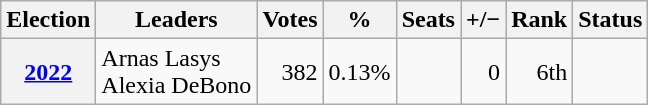<table class="wikitable" style="text-align:right">
<tr>
<th>Election</th>
<th>Leaders</th>
<th>Votes</th>
<th>%</th>
<th>Seats</th>
<th>+/−</th>
<th>Rank</th>
<th>Status</th>
</tr>
<tr>
<th><a href='#'>2022</a></th>
<td align="left">Arnas Lasys<br>Alexia DeBono</td>
<td>382</td>
<td>0.13%</td>
<td></td>
<td> 0</td>
<td>6th</td>
<td></td>
</tr>
</table>
